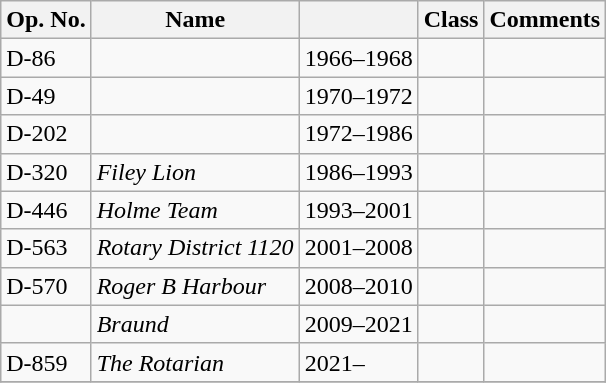<table class="wikitable">
<tr>
<th>Op. No.</th>
<th>Name</th>
<th></th>
<th>Class</th>
<th>Comments</th>
</tr>
<tr>
<td>D-86</td>
<td></td>
<td>1966–1968</td>
<td></td>
<td></td>
</tr>
<tr>
<td>D-49</td>
<td></td>
<td>1970–1972</td>
<td></td>
<td></td>
</tr>
<tr>
<td>D-202</td>
<td></td>
<td>1972–1986</td>
<td></td>
<td></td>
</tr>
<tr>
<td>D-320</td>
<td><em>Filey Lion</em></td>
<td>1986–1993</td>
<td></td>
<td></td>
</tr>
<tr>
<td>D-446</td>
<td><em>Holme Team</em></td>
<td>1993–2001</td>
<td></td>
<td></td>
</tr>
<tr>
<td>D-563</td>
<td><em>Rotary District 1120</em></td>
<td>2001–2008</td>
<td></td>
<td></td>
</tr>
<tr>
<td>D-570</td>
<td><em>Roger B Harbour</em></td>
<td>2008–2010</td>
<td></td>
<td></td>
</tr>
<tr>
<td></td>
<td><em>Braund</em></td>
<td>2009–2021</td>
<td></td>
<td></td>
</tr>
<tr>
<td>D-859</td>
<td><em>The Rotarian</em></td>
<td>2021–</td>
<td></td>
<td></td>
</tr>
<tr>
</tr>
</table>
